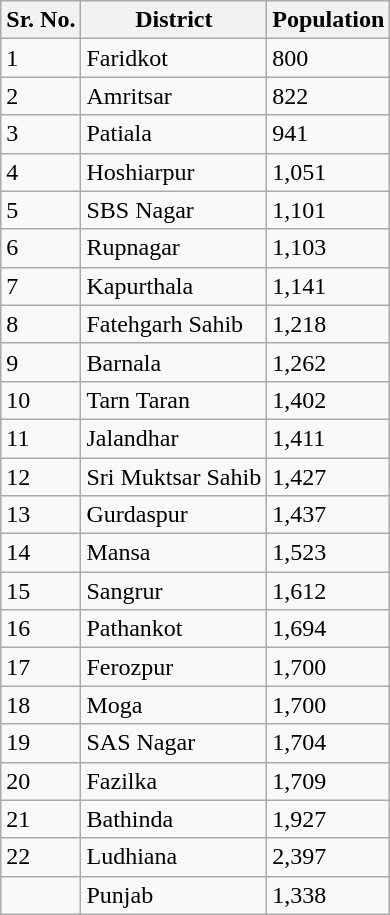<table class="wikitable sortable">
<tr>
<th>Sr. No.</th>
<th>District</th>
<th>Population</th>
</tr>
<tr>
<td>1</td>
<td>Faridkot</td>
<td>800</td>
</tr>
<tr>
<td>2</td>
<td>Amritsar</td>
<td>822</td>
</tr>
<tr>
<td>3</td>
<td>Patiala</td>
<td>941</td>
</tr>
<tr>
<td>4</td>
<td>Hoshiarpur</td>
<td>1,051</td>
</tr>
<tr>
<td>5</td>
<td>SBS Nagar</td>
<td>1,101</td>
</tr>
<tr>
<td>6</td>
<td>Rupnagar</td>
<td>1,103</td>
</tr>
<tr>
<td>7</td>
<td>Kapurthala</td>
<td>1,141</td>
</tr>
<tr>
<td>8</td>
<td>Fatehgarh Sahib</td>
<td>1,218</td>
</tr>
<tr>
<td>9</td>
<td>Barnala</td>
<td>1,262</td>
</tr>
<tr>
<td>10</td>
<td>Tarn Taran</td>
<td>1,402</td>
</tr>
<tr>
<td>11</td>
<td>Jalandhar</td>
<td>1,411</td>
</tr>
<tr>
<td>12</td>
<td>Sri Muktsar Sahib</td>
<td>1,427</td>
</tr>
<tr>
<td>13</td>
<td>Gurdaspur</td>
<td>1,437</td>
</tr>
<tr>
<td>14</td>
<td>Mansa</td>
<td>1,523</td>
</tr>
<tr>
<td>15</td>
<td>Sangrur</td>
<td>1,612</td>
</tr>
<tr>
<td>16</td>
<td>Pathankot</td>
<td>1,694</td>
</tr>
<tr>
<td>17</td>
<td>Ferozpur</td>
<td>1,700</td>
</tr>
<tr>
<td>18</td>
<td>Moga</td>
<td>1,700</td>
</tr>
<tr>
<td>19</td>
<td>SAS Nagar</td>
<td>1,704</td>
</tr>
<tr>
<td>20</td>
<td>Fazilka</td>
<td>1,709</td>
</tr>
<tr>
<td>21</td>
<td>Bathinda</td>
<td>1,927</td>
</tr>
<tr>
<td>22</td>
<td>Ludhiana</td>
<td>2,397</td>
</tr>
<tr>
<td></td>
<td>Punjab</td>
<td>1,338</td>
</tr>
</table>
